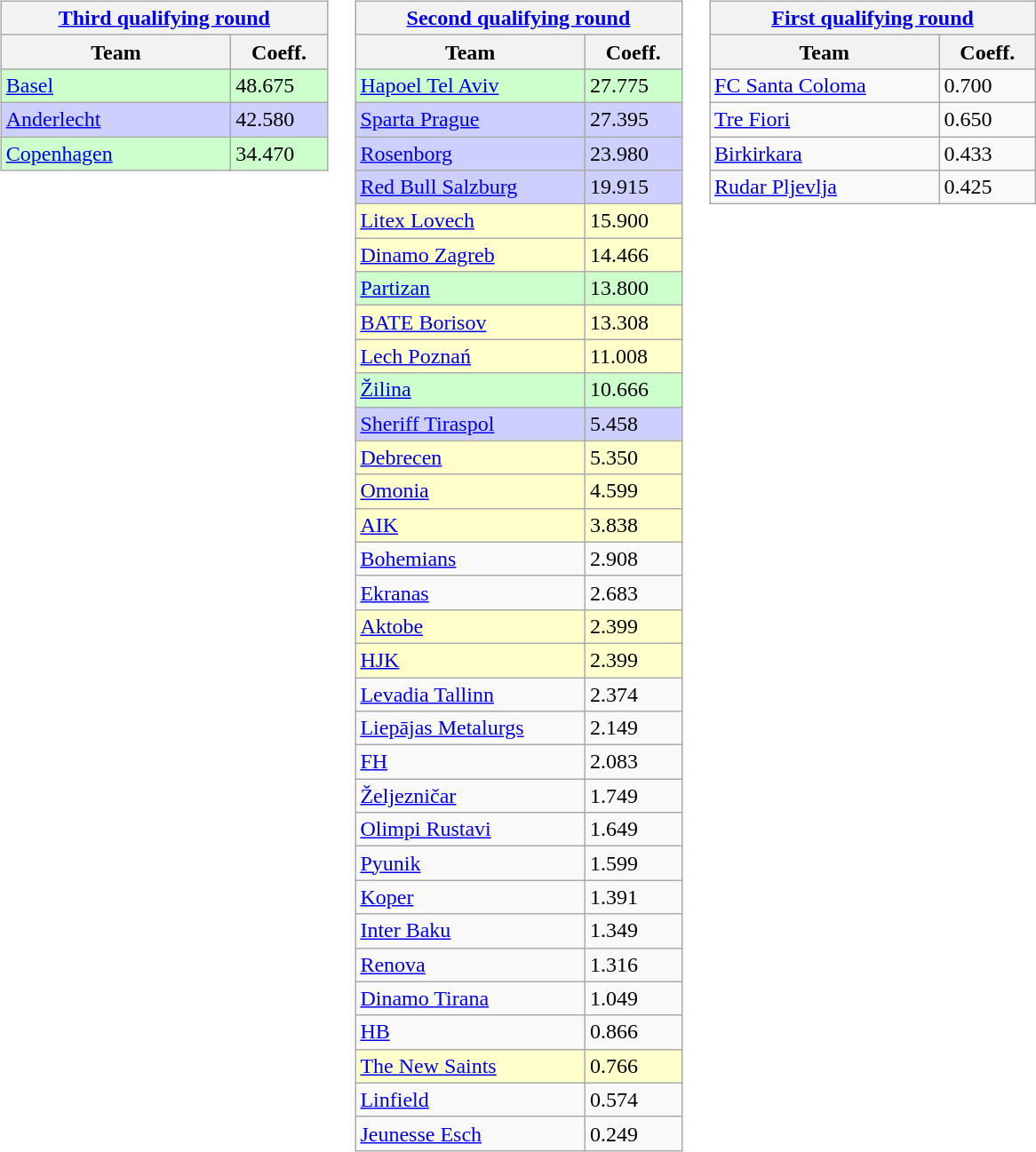<table>
<tr valign=top>
<td><br><table class="wikitable">
<tr>
<th colspan=2><a href='#'>Third qualifying round</a></th>
</tr>
<tr>
<th width=165>Team</th>
<th width=65>Coeff.</th>
</tr>
<tr bgcolor=#ccffcc>
<td> <a href='#'>Basel</a></td>
<td>48.675</td>
</tr>
<tr bgcolor=#cccfff>
<td> <a href='#'>Anderlecht</a></td>
<td>42.580</td>
</tr>
<tr bgcolor=#ccffcc>
<td> <a href='#'>Copenhagen</a></td>
<td>34.470</td>
</tr>
</table>
</td>
<td><br><table class="wikitable">
<tr>
<th colspan=2><a href='#'>Second qualifying round</a></th>
</tr>
<tr>
<th width=165>Team</th>
<th width=65>Coeff.</th>
</tr>
<tr bgcolor=#ccffcc>
<td> <a href='#'>Hapoel Tel Aviv</a></td>
<td>27.775</td>
</tr>
<tr bgcolor=#cccfff>
<td> <a href='#'>Sparta Prague</a></td>
<td>27.395</td>
</tr>
<tr bgcolor=#cccfff>
<td> <a href='#'>Rosenborg</a></td>
<td>23.980</td>
</tr>
<tr bgcolor=#cccfff>
<td> <a href='#'>Red Bull Salzburg</a></td>
<td>19.915</td>
</tr>
<tr bgcolor=#ffffcc>
<td> <a href='#'>Litex Lovech</a></td>
<td>15.900</td>
</tr>
<tr bgcolor=#ffffcc>
<td> <a href='#'>Dinamo Zagreb</a></td>
<td>14.466</td>
</tr>
<tr bgcolor=#ccffcc>
<td> <a href='#'>Partizan</a></td>
<td>13.800</td>
</tr>
<tr bgcolor=#ffffcc>
<td> <a href='#'>BATE Borisov</a></td>
<td>13.308</td>
</tr>
<tr bgcolor=#ffffcc>
<td> <a href='#'>Lech Poznań</a></td>
<td>11.008</td>
</tr>
<tr bgcolor=#ccffcc>
<td> <a href='#'>Žilina</a></td>
<td>10.666</td>
</tr>
<tr bgcolor=#cccfff>
<td> <a href='#'>Sheriff Tiraspol</a></td>
<td>5.458</td>
</tr>
<tr bgcolor=#ffffcc>
<td> <a href='#'>Debrecen</a></td>
<td>5.350</td>
</tr>
<tr bgcolor=#ffffcc>
<td> <a href='#'>Omonia</a></td>
<td>4.599</td>
</tr>
<tr bgcolor=#ffffcc>
<td> <a href='#'>AIK</a></td>
<td>3.838</td>
</tr>
<tr>
<td> <a href='#'>Bohemians</a></td>
<td>2.908</td>
</tr>
<tr>
<td> <a href='#'>Ekranas</a></td>
<td>2.683</td>
</tr>
<tr bgcolor=#ffffcc>
<td> <a href='#'>Aktobe</a></td>
<td>2.399</td>
</tr>
<tr bgcolor=#ffffcc>
<td> <a href='#'>HJK</a></td>
<td>2.399</td>
</tr>
<tr>
<td> <a href='#'>Levadia Tallinn</a></td>
<td>2.374</td>
</tr>
<tr>
<td> <a href='#'>Liepājas Metalurgs</a></td>
<td>2.149</td>
</tr>
<tr>
<td> <a href='#'>FH</a></td>
<td>2.083</td>
</tr>
<tr>
<td> <a href='#'>Željezničar</a></td>
<td>1.749</td>
</tr>
<tr>
<td> <a href='#'>Olimpi Rustavi</a></td>
<td>1.649</td>
</tr>
<tr>
<td> <a href='#'>Pyunik</a></td>
<td>1.599</td>
</tr>
<tr>
<td> <a href='#'>Koper</a></td>
<td>1.391</td>
</tr>
<tr>
<td> <a href='#'>Inter Baku</a></td>
<td>1.349</td>
</tr>
<tr>
<td> <a href='#'>Renova</a></td>
<td>1.316</td>
</tr>
<tr>
<td> <a href='#'>Dinamo Tirana</a></td>
<td>1.049</td>
</tr>
<tr>
<td> <a href='#'>HB</a></td>
<td>0.866</td>
</tr>
<tr bgcolor=#ffffcc>
<td> <a href='#'>The New Saints</a></td>
<td>0.766</td>
</tr>
<tr>
<td> <a href='#'>Linfield</a></td>
<td>0.574</td>
</tr>
<tr>
<td> <a href='#'>Jeunesse Esch</a></td>
<td>0.249</td>
</tr>
</table>
</td>
<td><br><table class="wikitable">
<tr>
<th colspan=2><a href='#'>First qualifying round</a></th>
</tr>
<tr>
<th width=165>Team</th>
<th width=65>Coeff.</th>
</tr>
<tr>
<td> <a href='#'>FC Santa Coloma</a></td>
<td>0.700</td>
</tr>
<tr>
<td> <a href='#'>Tre Fiori</a></td>
<td>0.650</td>
</tr>
<tr>
<td> <a href='#'>Birkirkara</a></td>
<td>0.433</td>
</tr>
<tr>
<td> <a href='#'>Rudar Pljevlja</a></td>
<td>0.425</td>
</tr>
</table>
</td>
</tr>
</table>
